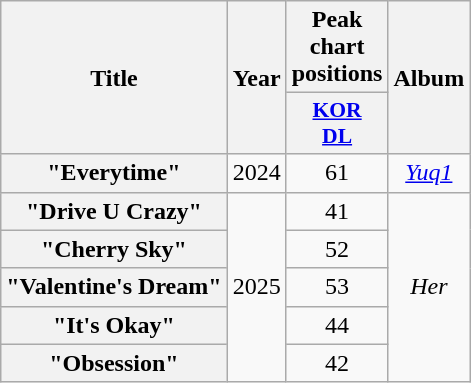<table class="wikitable plainrowheaders" style="text-align:center">
<tr>
<th scope="col" rowspan="2">Title</th>
<th scope="col" rowspan="2">Year</th>
<th scope="col">Peak chart positions</th>
<th scope="col" rowspan="2">Album</th>
</tr>
<tr>
<th scope="col" style="width:3em;font-size:90%"><a href='#'>KOR<br>DL</a><br></th>
</tr>
<tr>
<th scope="row">"Everytime"<br></th>
<td>2024</td>
<td>61</td>
<td><em><a href='#'>Yuq1</a></em></td>
</tr>
<tr>
<th scope="row">"Drive U Crazy"<br></th>
<td rowspan="5">2025</td>
<td>41</td>
<td rowspan="5"><em>Her</em></td>
</tr>
<tr>
<th scope="row">"Cherry Sky"</th>
<td>52</td>
</tr>
<tr>
<th scope="row">"Valentine's Dream"</th>
<td>53</td>
</tr>
<tr>
<th scope="row">"It's Okay"</th>
<td>44</td>
</tr>
<tr>
<th scope="row">"Obsession"<br></th>
<td>42</td>
</tr>
</table>
